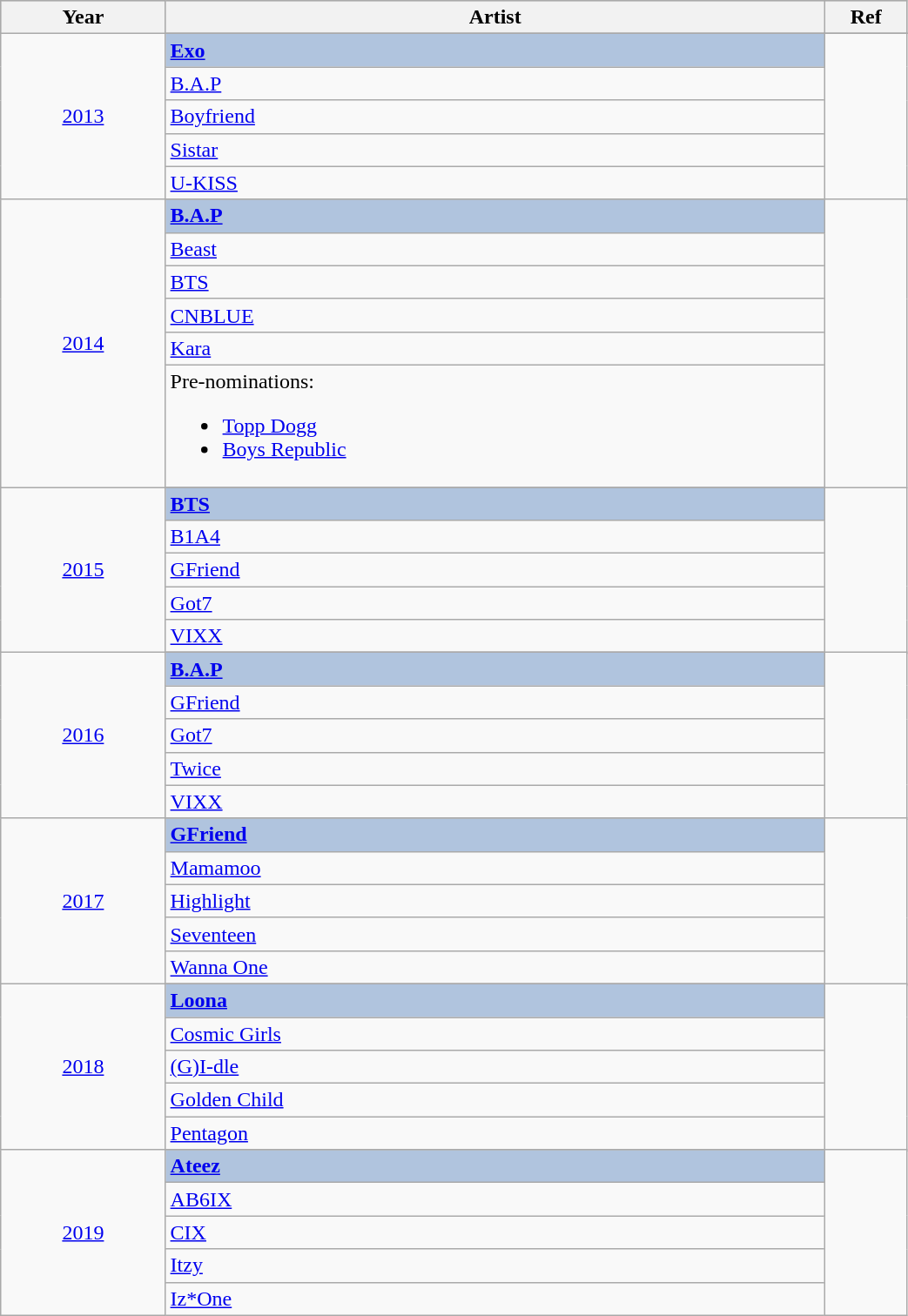<table class="wikitable" style="width:55%;">
<tr style="background:#bebebe;">
<th style="width:10%;">Year</th>
<th style="width:40%;">Artist</th>
<th style="width:5%;">Ref</th>
</tr>
<tr>
<td rowspan="6" align="center"><a href='#'>2013</a></td>
</tr>
<tr>
<td style="background:#B0C4DE"><strong><a href='#'>Exo</a></strong></td>
<td rowspan="6" align="center"></td>
</tr>
<tr>
<td><a href='#'>B.A.P</a></td>
</tr>
<tr>
<td><a href='#'>Boyfriend</a></td>
</tr>
<tr>
<td><a href='#'>Sistar</a></td>
</tr>
<tr>
<td><a href='#'>U-KISS</a></td>
</tr>
<tr>
<td rowspan="7" align="center"><a href='#'>2014</a></td>
</tr>
<tr>
<td style="background:#B0C4DE"><strong><a href='#'>B.A.P</a></strong></td>
<td rowspan="7" align="center"></td>
</tr>
<tr>
<td><a href='#'>Beast</a></td>
</tr>
<tr>
<td><a href='#'>BTS</a></td>
</tr>
<tr>
<td><a href='#'>CNBLUE</a></td>
</tr>
<tr>
<td><a href='#'>Kara</a></td>
</tr>
<tr>
<td>Pre-nominations:<br><ul><li><a href='#'>Topp Dogg</a></li><li><a href='#'>Boys Republic</a></li></ul></td>
</tr>
<tr>
<td rowspan="6" align="center"><a href='#'>2015</a></td>
</tr>
<tr>
<td style="background:#B0C4DE"><strong><a href='#'>BTS</a></strong></td>
<td rowspan="6" align="center"></td>
</tr>
<tr>
<td><a href='#'>B1A4</a></td>
</tr>
<tr>
<td><a href='#'>GFriend</a></td>
</tr>
<tr>
<td><a href='#'>Got7</a></td>
</tr>
<tr>
<td><a href='#'>VIXX</a></td>
</tr>
<tr>
<td rowspan="6" align="center"><a href='#'>2016</a></td>
</tr>
<tr>
<td style="background:#B0C4DE"><strong><a href='#'>B.A.P</a></strong></td>
<td rowspan="6" align="center"></td>
</tr>
<tr>
<td><a href='#'>GFriend</a></td>
</tr>
<tr>
<td><a href='#'>Got7</a></td>
</tr>
<tr>
<td><a href='#'>Twice</a></td>
</tr>
<tr>
<td><a href='#'>VIXX</a></td>
</tr>
<tr>
<td rowspan="6" align="center"><a href='#'>2017</a></td>
</tr>
<tr>
<td style="background:#B0C4DE"><strong><a href='#'>GFriend</a></strong></td>
<td rowspan="6" align="center"></td>
</tr>
<tr>
<td><a href='#'>Mamamoo</a></td>
</tr>
<tr>
<td><a href='#'>Highlight</a></td>
</tr>
<tr>
<td><a href='#'>Seventeen</a></td>
</tr>
<tr>
<td><a href='#'>Wanna One</a></td>
</tr>
<tr>
<td rowspan="6" align="center"><a href='#'>2018</a></td>
</tr>
<tr>
<td style="background:#B0C4DE"><strong><a href='#'>Loona</a></strong></td>
<td rowspan="6" align="center"></td>
</tr>
<tr>
<td><a href='#'>Cosmic Girls</a></td>
</tr>
<tr>
<td><a href='#'>(G)I-dle</a></td>
</tr>
<tr>
<td><a href='#'>Golden Child</a></td>
</tr>
<tr>
<td><a href='#'>Pentagon</a></td>
</tr>
<tr>
<td rowspan="6" align="center"><a href='#'>2019</a></td>
</tr>
<tr>
<td style="background:#B0C4DE"><strong><a href='#'>Ateez</a></strong></td>
<td rowspan="6" align="center"></td>
</tr>
<tr>
<td><a href='#'>AB6IX</a></td>
</tr>
<tr>
<td><a href='#'>CIX</a></td>
</tr>
<tr>
<td><a href='#'>Itzy</a></td>
</tr>
<tr>
<td><a href='#'>Iz*One</a></td>
</tr>
</table>
